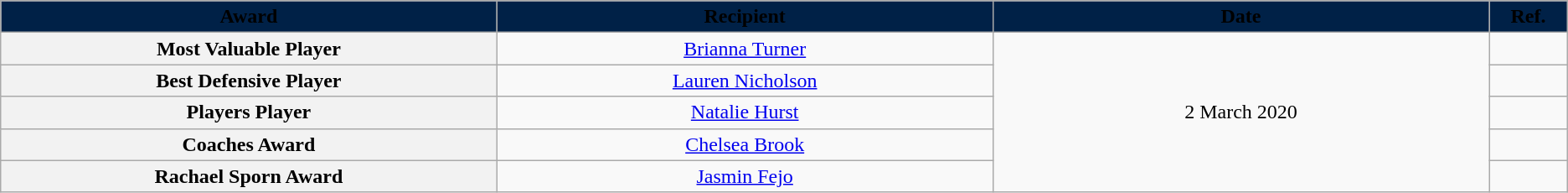<table class="wikitable sortable sortable" style="text-align: center">
<tr>
<th style="background: #002147" width="10%"><span>Award</span></th>
<th style="background: #002147" width="10%"><span>Recipient</span></th>
<th style="background: #002147" width="10%"><span>Date</span></th>
<th style="background: #002147" width="1%" class="unsortable"><span>Ref.</span></th>
</tr>
<tr>
<th rowspan=1>Most Valuable Player</th>
<td><a href='#'>Brianna Turner</a></td>
<td rowspan=5>2 March 2020</td>
<td></td>
</tr>
<tr>
<th rowspan=1>Best Defensive Player</th>
<td><a href='#'>Lauren Nicholson</a></td>
<td></td>
</tr>
<tr>
<th rowspan=1>Players Player</th>
<td><a href='#'>Natalie Hurst</a></td>
<td></td>
</tr>
<tr>
<th rowspan=1>Coaches Award</th>
<td><a href='#'>Chelsea Brook</a></td>
<td></td>
</tr>
<tr>
<th rowspan=1>Rachael Sporn Award</th>
<td><a href='#'>Jasmin Fejo</a></td>
<td></td>
</tr>
</table>
